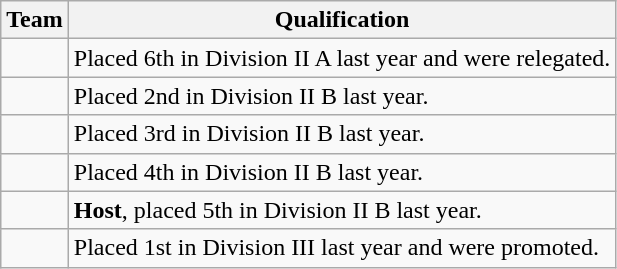<table class="wikitable">
<tr>
<th>Team</th>
<th>Qualification</th>
</tr>
<tr>
<td></td>
<td>Placed 6th in Division II A last year and were relegated.</td>
</tr>
<tr>
<td></td>
<td>Placed 2nd in Division II B last year.</td>
</tr>
<tr>
<td></td>
<td>Placed 3rd in Division II B last year.</td>
</tr>
<tr>
<td></td>
<td>Placed 4th in Division II B last year.</td>
</tr>
<tr>
<td></td>
<td><strong>Host</strong>, placed 5th in Division II B last year.</td>
</tr>
<tr>
<td></td>
<td>Placed 1st in Division III last year and were promoted.</td>
</tr>
</table>
